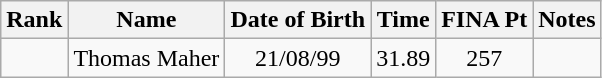<table class="wikitable sortable" style="text-align:center">
<tr>
<th>Rank</th>
<th>Name</th>
<th>Date of Birth</th>
<th>Time</th>
<th>FINA Pt</th>
<th>Notes</th>
</tr>
<tr>
<td></td>
<td align=left> Thomas Maher</td>
<td>21/08/99</td>
<td>31.89</td>
<td>257</td>
<td></td>
</tr>
</table>
